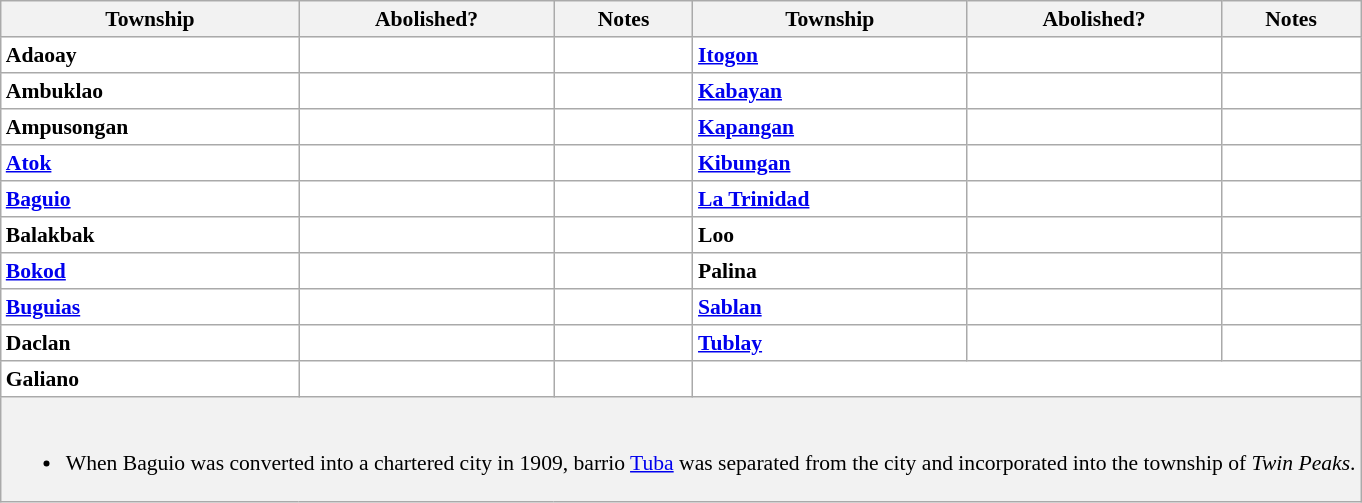<table class="wikitable" style="font-size:90%;line-height:1.20em;background-color:white;">
<tr>
<th scope="col">Township</th>
<th scope="col">Abolished?</th>
<th scope="col">Notes</th>
<th scope="col">Township</th>
<th scope="col">Abolished?</th>
<th scope="col">Notes</th>
</tr>
<tr>
<td style="font-weight:bold;">Adaoay</td>
<td></td>
<td></td>
<td style="font-weight:bold;"><a href='#'>Itogon</a></td>
<td></td>
<td></td>
</tr>
<tr>
<td style="font-weight:bold;">Ambuklao</td>
<td></td>
<td></td>
<td style="font-weight:bold;"><a href='#'>Kabayan</a></td>
<td></td>
<td></td>
</tr>
<tr>
<td style="font-weight:bold;">Ampusongan</td>
<td></td>
<td></td>
<td style="font-weight:bold;"><a href='#'>Kapangan</a></td>
<td></td>
<td></td>
</tr>
<tr>
<td style="font-weight:bold;"><a href='#'>Atok</a></td>
<td></td>
<td></td>
<td style="font-weight:bold;"><a href='#'>Kibungan</a></td>
<td></td>
<td></td>
</tr>
<tr>
<td style="font-weight:bold;"><a href='#'>Baguio</a></td>
<td></td>
<td></td>
<td style="font-weight:bold;"><a href='#'>La Trinidad</a></td>
<td></td>
<td></td>
</tr>
<tr>
<td style="font-weight:bold;">Balakbak</td>
<td></td>
<td></td>
<td style="font-weight:bold;">Loo</td>
<td></td>
<td></td>
</tr>
<tr>
<td style="font-weight:bold;"><a href='#'>Bokod</a></td>
<td></td>
<td></td>
<td style="font-weight:bold;">Palina</td>
<td></td>
<td></td>
</tr>
<tr>
<td style="font-weight:bold;"><a href='#'>Buguias</a></td>
<td></td>
<td></td>
<td style="font-weight:bold;"><a href='#'>Sablan</a></td>
<td></td>
<td></td>
</tr>
<tr>
<td style="font-weight:bold;">Daclan</td>
<td></td>
<td></td>
<td style="font-weight:bold;"><a href='#'>Tublay</a></td>
<td></td>
<td></td>
</tr>
<tr>
<td style="font-weight:bold;">Galiano</td>
<td></td>
<td></td>
</tr>
<tr class="sortbottom" style="background-color:#F2F2F2;">
<td colspan=7><br><ul><li>When Baguio was converted into a chartered city in 1909, barrio <a href='#'>Tuba</a> was separated from the city and incorporated into the township of <em>Twin Peaks</em>.</li></ul></td>
</tr>
</table>
